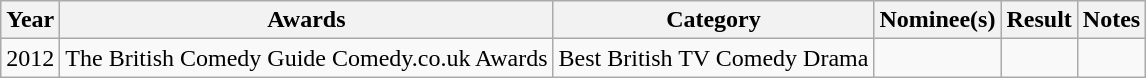<table class="wikitable">
<tr>
<th>Year</th>
<th>Awards</th>
<th>Category</th>
<th>Nominee(s)</th>
<th>Result</th>
<th>Notes</th>
</tr>
<tr>
<td>2012</td>
<td>The British Comedy Guide Comedy.co.uk Awards</td>
<td>Best British TV Comedy Drama</td>
<td></td>
<td></td>
<td></td>
</tr>
</table>
